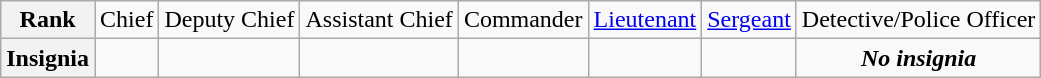<table class="wikitable">
<tr style="text-align:center;">
<th>Rank</th>
<td>Chief</td>
<td>Deputy Chief</td>
<td>Assistant Chief</td>
<td>Commander</td>
<td><a href='#'>Lieutenant</a></td>
<td><a href='#'>Sergeant</a></td>
<td>Detective/Police Officer</td>
</tr>
<tr style="text-align:center;">
<th>Insignia</th>
<td></td>
<td></td>
<td></td>
<td></td>
<td></td>
<td></td>
<td><strong><em>No insignia</em></strong></td>
</tr>
</table>
